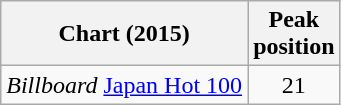<table class="wikitable sortable">
<tr>
<th>Chart (2015)</th>
<th>Peak<br>position</th>
</tr>
<tr>
<td><em>Billboard</em> <a href='#'>Japan Hot 100</a></td>
<td align="center">21</td>
</tr>
</table>
